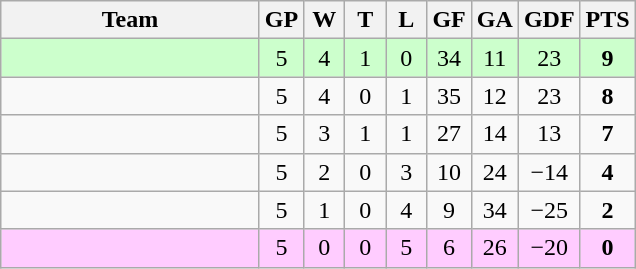<table class="wikitable">
<tr>
<th width=165>Team</th>
<th width=20>GP</th>
<th width=20>W</th>
<th width=20>T</th>
<th width=20>L</th>
<th width=20>GF</th>
<th width=20>GA</th>
<th width=20>GDF</th>
<th width=20>PTS</th>
</tr>
<tr align=center style="background:#ccffcc;">
<td style="text-align:left;"></td>
<td>5</td>
<td>4</td>
<td>1</td>
<td>0</td>
<td>34</td>
<td>11</td>
<td>23</td>
<td><strong>9</strong></td>
</tr>
<tr align=center>
<td style="text-align:left;"></td>
<td>5</td>
<td>4</td>
<td>0</td>
<td>1</td>
<td>35</td>
<td>12</td>
<td>23</td>
<td><strong>8</strong></td>
</tr>
<tr align=center>
<td style="text-align:left;"></td>
<td>5</td>
<td>3</td>
<td>1</td>
<td>1</td>
<td>27</td>
<td>14</td>
<td>13</td>
<td><strong>7</strong></td>
</tr>
<tr align=center>
<td style="text-align:left;"></td>
<td>5</td>
<td>2</td>
<td>0</td>
<td>3</td>
<td>10</td>
<td>24</td>
<td>−14</td>
<td><strong>4</strong></td>
</tr>
<tr align=center>
<td style="text-align:left;"></td>
<td>5</td>
<td>1</td>
<td>0</td>
<td>4</td>
<td>9</td>
<td>34</td>
<td>−25</td>
<td><strong>2</strong></td>
</tr>
<tr align=center style="background:#ffccff;">
<td style="text-align:left;"></td>
<td>5</td>
<td>0</td>
<td>0</td>
<td>5</td>
<td>6</td>
<td>26</td>
<td>−20</td>
<td><strong>0</strong></td>
</tr>
</table>
